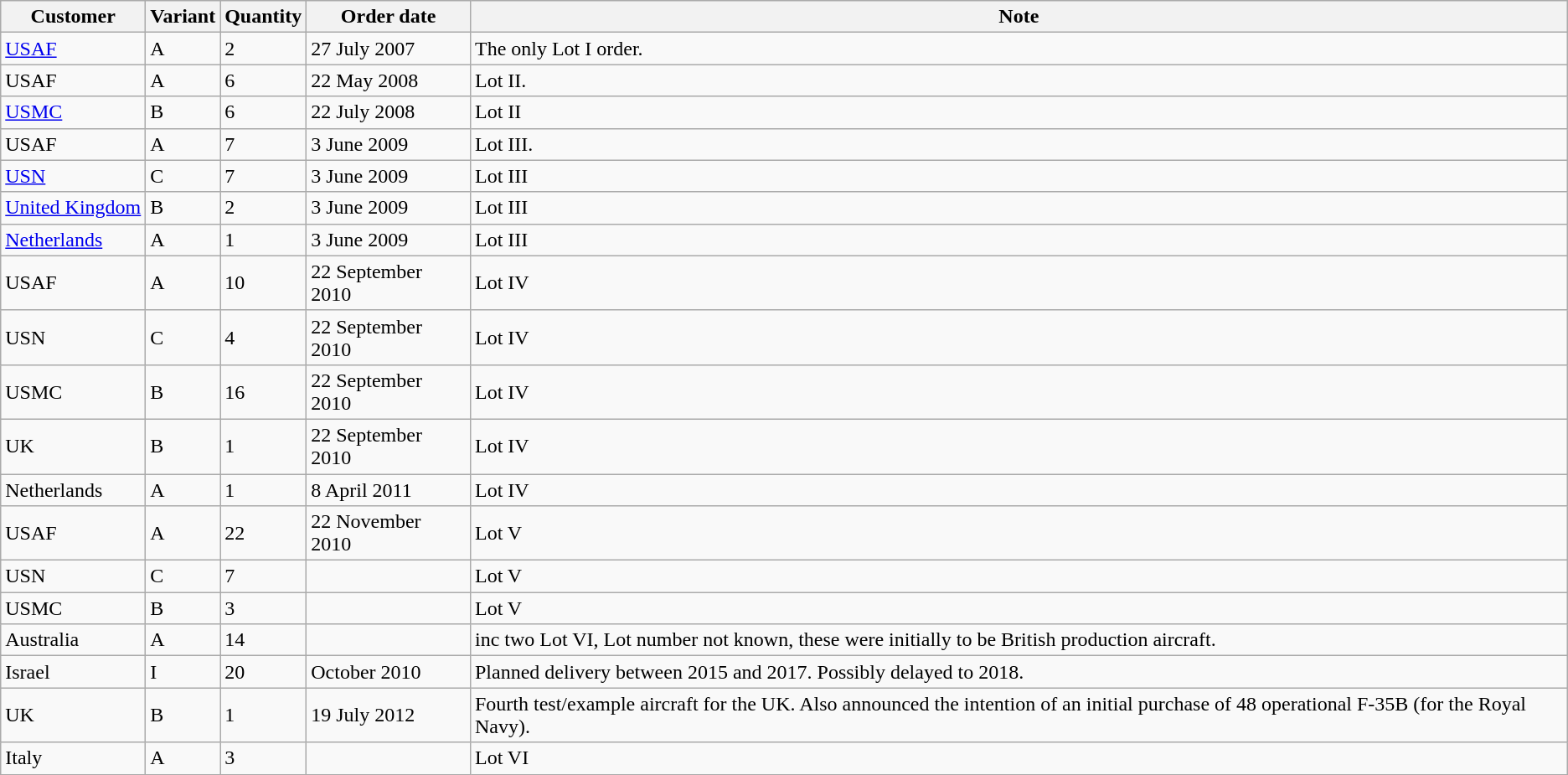<table class="wikitable sortable">
<tr>
<th>Customer</th>
<th>Variant</th>
<th>Quantity</th>
<th>Order date</th>
<th>Note</th>
</tr>
<tr>
<td><a href='#'>USAF</a></td>
<td>A</td>
<td>2</td>
<td>27 July 2007</td>
<td>The only Lot I order.</td>
</tr>
<tr>
<td>USAF</td>
<td>A</td>
<td>6</td>
<td>22 May 2008</td>
<td>Lot II.</td>
</tr>
<tr>
<td><a href='#'>USMC</a></td>
<td>B</td>
<td>6</td>
<td>22 July 2008</td>
<td>Lot II</td>
</tr>
<tr>
<td>USAF</td>
<td>A</td>
<td>7</td>
<td>3 June 2009</td>
<td>Lot III.</td>
</tr>
<tr>
<td><a href='#'>USN</a></td>
<td>C</td>
<td>7</td>
<td>3 June 2009</td>
<td>Lot III</td>
</tr>
<tr>
<td><a href='#'>United&nbsp;Kingdom</a></td>
<td>B</td>
<td>2</td>
<td>3 June 2009</td>
<td>Lot III</td>
</tr>
<tr>
<td><a href='#'>Netherlands</a></td>
<td>A</td>
<td>1</td>
<td>3 June 2009</td>
<td>Lot III</td>
</tr>
<tr>
<td>USAF</td>
<td>A</td>
<td>10</td>
<td>22 September 2010</td>
<td>Lot IV</td>
</tr>
<tr>
<td>USN</td>
<td>C</td>
<td>4</td>
<td>22 September 2010</td>
<td>Lot IV</td>
</tr>
<tr>
<td>USMC</td>
<td>B</td>
<td>16</td>
<td>22 September 2010</td>
<td>Lot IV</td>
</tr>
<tr>
<td>UK</td>
<td>B</td>
<td>1</td>
<td>22 September 2010</td>
<td>Lot IV</td>
</tr>
<tr>
<td>Netherlands</td>
<td>A</td>
<td>1</td>
<td>8 April 2011</td>
<td>Lot IV</td>
</tr>
<tr>
<td>USAF</td>
<td>A</td>
<td>22</td>
<td>22 November 2010</td>
<td>Lot V</td>
</tr>
<tr>
<td>USN</td>
<td>C</td>
<td>7</td>
<td></td>
<td>Lot V</td>
</tr>
<tr>
<td>USMC</td>
<td>B</td>
<td>3</td>
<td></td>
<td>Lot V</td>
</tr>
<tr>
<td>Australia</td>
<td>A</td>
<td>14</td>
<td></td>
<td>inc two Lot VI, Lot number not known, these were initially to be British production aircraft.</td>
</tr>
<tr>
<td>Israel</td>
<td>I</td>
<td>20</td>
<td>October 2010</td>
<td>Planned delivery between 2015 and 2017. Possibly delayed to 2018.</td>
</tr>
<tr>
<td>UK</td>
<td>B</td>
<td>1</td>
<td>19 July 2012</td>
<td>Fourth test/example aircraft for the UK. Also announced the intention of an initial purchase of 48 operational F-35B (for the Royal Navy).</td>
</tr>
<tr>
<td>Italy</td>
<td>A</td>
<td>3</td>
<td></td>
<td>Lot VI</td>
</tr>
</table>
